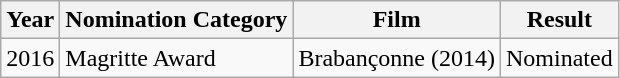<table class="wikitable">
<tr>
<th>Year</th>
<th>Nomination Category</th>
<th>Film</th>
<th>Result</th>
</tr>
<tr>
<td>2016</td>
<td>Magritte Award</td>
<td>Brabançonne (2014)</td>
<td>Nominated</td>
</tr>
</table>
